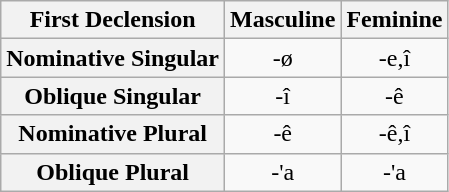<table class="wikitable" style="text-align:center">
<tr>
<th>First Declension</th>
<th>Masculine</th>
<th>Feminine</th>
</tr>
<tr align="center">
<th>Nominative Singular</th>
<td>-ø</td>
<td>-e,î</td>
</tr>
<tr>
<th>Oblique Singular</th>
<td>-î</td>
<td>-ê</td>
</tr>
<tr>
<th>Nominative Plural</th>
<td>-ê</td>
<td>-ê,î</td>
</tr>
<tr align="center">
<th>Oblique Plural</th>
<td>-'a</td>
<td>-'a</td>
</tr>
</table>
